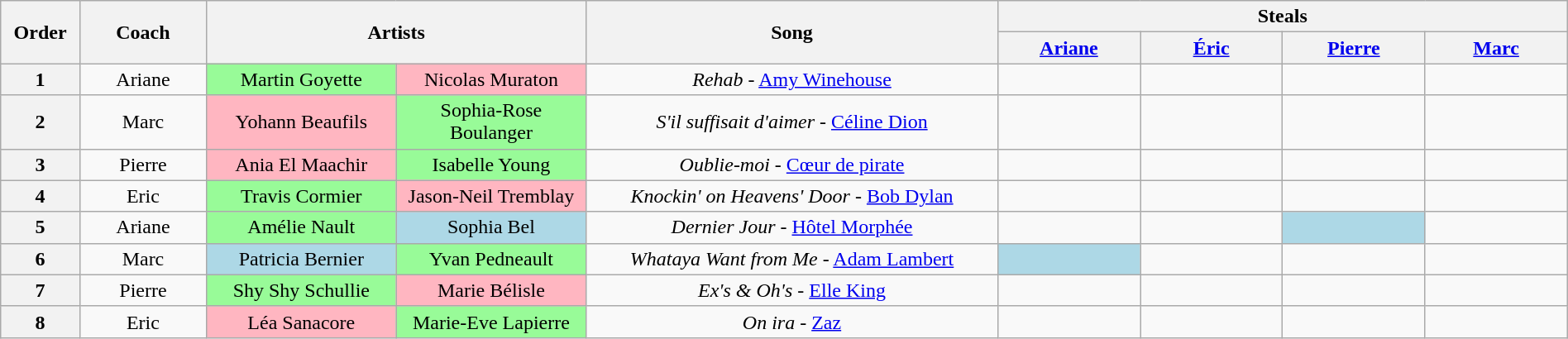<table class="wikitable" style="text-align: center; width:100%;">
<tr>
<th rowspan="2" scope="col" width="5%">Order</th>
<th rowspan="2" scope="col" width="8%">Coach</th>
<th colspan="2" rowspan="2" scope="col" width="28%">Artists</th>
<th rowspan="2" scope="col" width="26%">Song</th>
<th colspan="4" scope="col" width="5%">Steals</th>
</tr>
<tr>
<th width="9%"><a href='#'>Ariane</a></th>
<th width="9%"><a href='#'>Éric</a></th>
<th width="9%"><a href='#'>Pierre</a></th>
<th width="9%"><a href='#'>Marc</a></th>
</tr>
<tr>
<th scope="col">1</th>
<td>Ariane</td>
<td style="background:palegreen; text-align:center;" width="12%">Martin Goyette</td>
<td style="background:lightpink; text-align:center;" width="12%">Nicolas Muraton</td>
<td><em>Rehab</em> - <a href='#'>Amy Winehouse</a></td>
<td></td>
<td></td>
<td></td>
<td></td>
</tr>
<tr>
<th scope="col">2</th>
<td>Marc</td>
<td style="background:lightpink; text-align:center;" width="12%">Yohann Beaufils</td>
<td style="background:palegreen; text-align:center;" width="12%">Sophia-Rose Boulanger</td>
<td><em>S'il suffisait d'aimer</em> - <a href='#'>Céline Dion</a></td>
<td></td>
<td></td>
<td></td>
<td></td>
</tr>
<tr>
<th scope="col">3</th>
<td>Pierre</td>
<td style="background:lightpink; text-align:center;" width="12%">Ania El Maachir</td>
<td style="background:palegreen; text-align:center;" width="12%">Isabelle Young</td>
<td><em>Oublie-moi</em> - <a href='#'>Cœur de pirate</a></td>
<td></td>
<td></td>
<td></td>
<td></td>
</tr>
<tr>
<th scope="col">4</th>
<td>Eric</td>
<td style="background:palegreen; text-align:center;" width="12%">Travis Cormier</td>
<td style="background:lightpink; text-align:center;" width="12%">Jason-Neil Tremblay</td>
<td><em>Knockin' on Heavens' Door</em> - <a href='#'>Bob Dylan</a></td>
<td></td>
<td></td>
<td></td>
<td></td>
</tr>
<tr>
<th scope="col">5</th>
<td>Ariane</td>
<td style="background:palegreen; text-align:center;" width="12%">Amélie Nault</td>
<td style="background:lightblue; text-align:center;" width="12%">Sophia Bel</td>
<td><em>Dernier Jour</em> - <a href='#'>Hôtel Morphée</a></td>
<td></td>
<td></td>
<td style="background:lightblue;text-align:center;"></td>
<td></td>
</tr>
<tr>
<th scope="col">6</th>
<td>Marc</td>
<td style="background:lightblue; text-align:center;" width="12%">Patricia Bernier</td>
<td style="background:palegreen; text-align:center;" width="12%">Yvan Pedneault</td>
<td><em>Whataya Want from Me</em> - <a href='#'>Adam Lambert</a></td>
<td style="background:lightblue;text-align:center;"></td>
<td></td>
<td></td>
<td></td>
</tr>
<tr>
<th scope="col">7</th>
<td>Pierre</td>
<td style="background:palegreen; text-align:center;" width="12%">Shy Shy Schullie</td>
<td style="background:lightpink; text-align:center;" width="12%">Marie Bélisle</td>
<td><em>Ex's & Oh's</em> - <a href='#'>Elle King</a></td>
<td></td>
<td></td>
<td></td>
<td></td>
</tr>
<tr>
<th scope="col">8</th>
<td>Eric</td>
<td style="background:lightpink; text-align:center;" width="12%">Léa Sanacore</td>
<td style="background:palegreen; text-align:center;" width="12%">Marie-Eve Lapierre</td>
<td><em>On ira</em> - <a href='#'>Zaz</a></td>
<td></td>
<td></td>
<td></td>
<td></td>
</tr>
</table>
